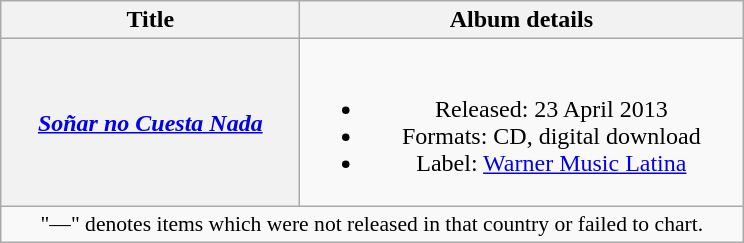<table class="wikitable plainrowheaders" style="text-align:center;">
<tr>
<th scope="col" style="width:12em;">Title</th>
<th scope="col" style="width:18em;">Album details</th>
</tr>
<tr>
<th scope="row"><em><a href='#'>Soñar no Cuesta Nada</a></em></th>
<td><br><ul><li>Released: 23 April 2013</li><li>Formats: CD, digital download</li><li>Label: <a href='#'>Warner Music Latina</a></li></ul></td>
</tr>
<tr>
<td colspan="3" style="font-size:90%;">"—" denotes items which were not released in that country or failed to chart.</td>
</tr>
</table>
